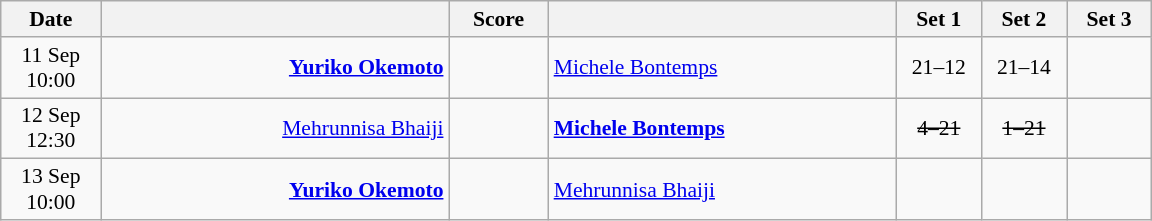<table class="wikitable" style="text-align: center; font-size:90%">
<tr>
<th width="60">Date</th>
<th align="right" width="225"></th>
<th width="60">Score</th>
<th align="left" width="225"></th>
<th width="50">Set 1</th>
<th width="50">Set 2</th>
<th width="50">Set 3</th>
</tr>
<tr>
<td>11 Sep<br>10:00</td>
<td align="right"><strong><a href='#'>Yuriko Okemoto</a> </strong></td>
<td align="center"></td>
<td align="left"> <a href='#'>Michele Bontemps</a></td>
<td>21–12</td>
<td>21–14</td>
<td></td>
</tr>
<tr>
<td>12 Sep<br>12:30</td>
<td align="right"><a href='#'>Mehrunnisa Bhaiji</a> </td>
<td align="center"></td>
<td align="left"><strong> <a href='#'>Michele Bontemps</a></strong></td>
<td><s>4–21</s></td>
<td><s>1–21</s></td>
<td></td>
</tr>
<tr>
<td>13 Sep<br>10:00</td>
<td align="right"><strong><a href='#'>Yuriko Okemoto</a> </strong></td>
<td align="center"></td>
<td align="left"> <a href='#'>Mehrunnisa Bhaiji</a></td>
<td></td>
<td></td>
<td></td>
</tr>
</table>
